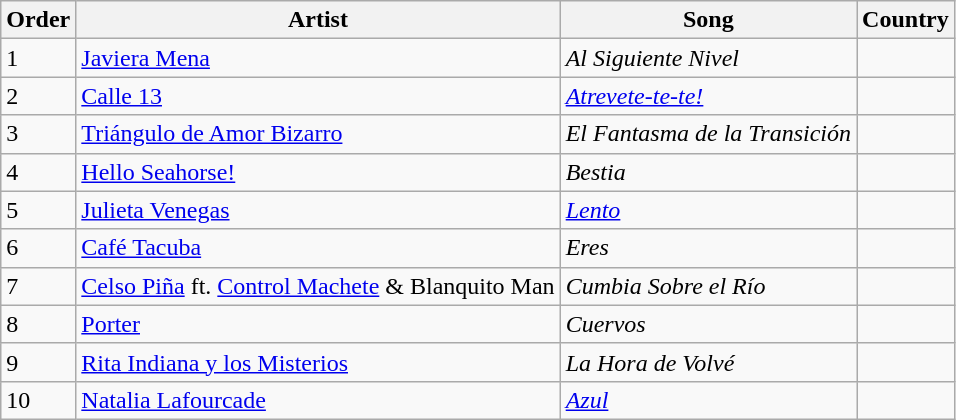<table class="wikitable sortable">
<tr>
<th>Order</th>
<th>Artist</th>
<th>Song</th>
<th>Country</th>
</tr>
<tr>
<td>1</td>
<td><a href='#'>Javiera Mena</a></td>
<td><em>Al Siguiente Nivel</em></td>
<td></td>
</tr>
<tr>
<td>2</td>
<td><a href='#'>Calle 13</a></td>
<td><em><a href='#'>Atrevete-te-te!</a></em></td>
<td></td>
</tr>
<tr>
<td>3</td>
<td><a href='#'>Triángulo de Amor Bizarro</a></td>
<td><em>El Fantasma de la Transición</em></td>
<td></td>
</tr>
<tr>
<td>4</td>
<td><a href='#'>Hello Seahorse!</a></td>
<td><em>Bestia</em></td>
<td></td>
</tr>
<tr>
<td>5</td>
<td><a href='#'>Julieta Venegas</a></td>
<td><em><a href='#'>Lento</a></em></td>
<td></td>
</tr>
<tr>
<td>6</td>
<td><a href='#'>Café Tacuba</a></td>
<td><em>Eres</em></td>
<td></td>
</tr>
<tr>
<td>7</td>
<td><a href='#'>Celso Piña</a> ft. <a href='#'>Control Machete</a> & Blanquito Man</td>
<td><em>Cumbia Sobre el Río</em></td>
<td></td>
</tr>
<tr>
<td>8</td>
<td><a href='#'>Porter</a></td>
<td><em>Cuervos</em></td>
<td></td>
</tr>
<tr>
<td>9</td>
<td><a href='#'>Rita Indiana y los Misterios</a></td>
<td><em>La Hora de Volvé</em></td>
<td></td>
</tr>
<tr>
<td>10</td>
<td><a href='#'>Natalia Lafourcade</a></td>
<td><em><a href='#'>Azul</a></em></td>
<td></td>
</tr>
</table>
